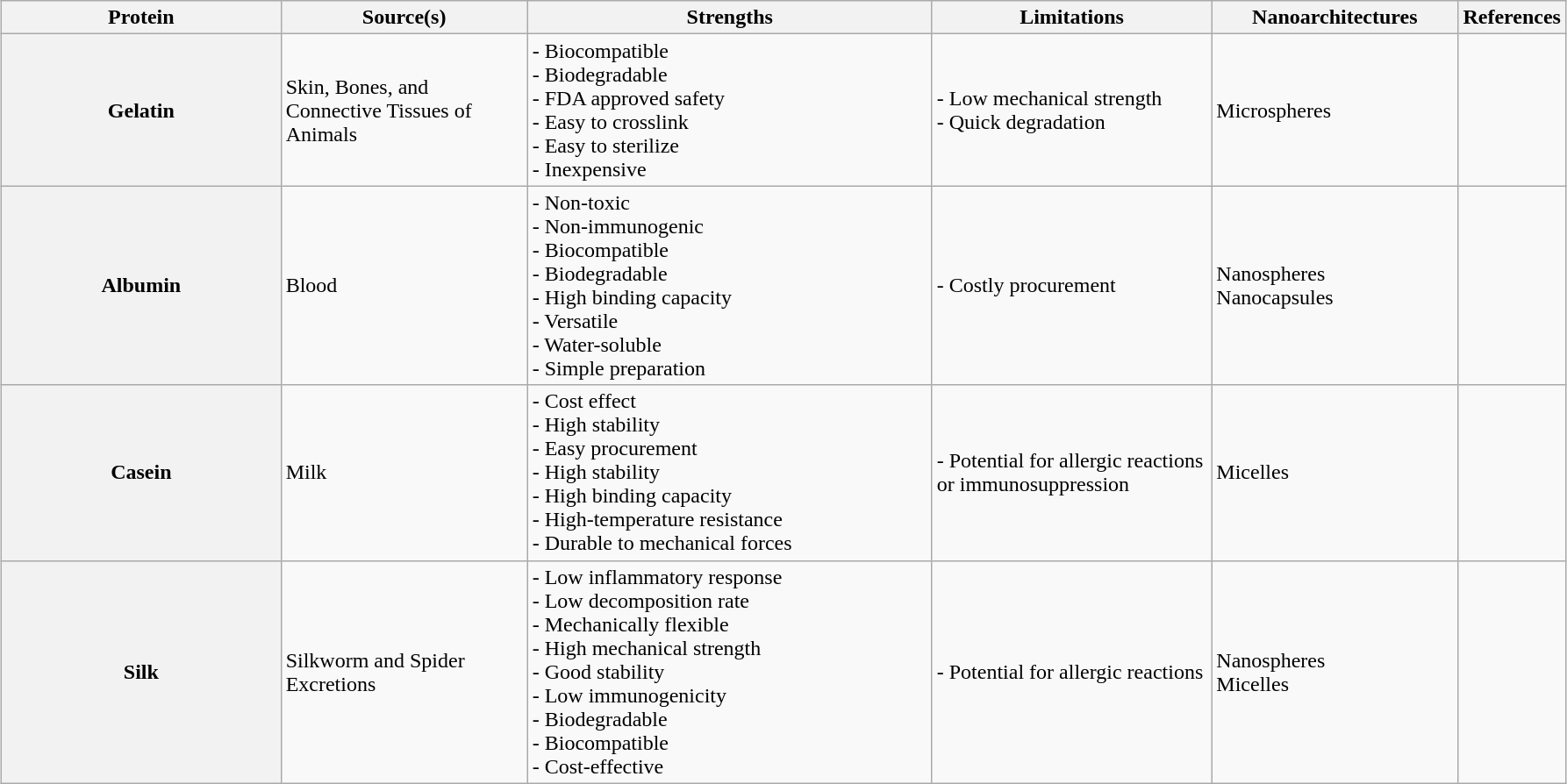<table class="wikitable" style="margin: 1em auto 1em auto;">
<tr>
<th width="205" scope="col">Protein</th>
<th width="180" scope="col">Source(s)</th>
<th width="300" scope="col">Strengths</th>
<th width="205" scope="col">Limitations</th>
<th width="180" scope="col">Nanoarchitectures</th>
<th width="50" scope="col">References</th>
</tr>
<tr>
<th scope="row">Gelatin</th>
<td>Skin, Bones, and Connective Tissues of Animals</td>
<td>- Biocompatible<br>- Biodegradable<br>- FDA approved safety<br>- Easy to crosslink<br>- Easy to sterilize<br>- Inexpensive</td>
<td>- Low mechanical strength<br>- Quick degradation</td>
<td>Microspheres</td>
<td></td>
</tr>
<tr>
<th scope="row">Albumin</th>
<td>Blood</td>
<td>- Non-toxic<br>- Non-immunogenic<br>- Biocompatible<br>- Biodegradable<br>- High binding capacity<br>- Versatile<br>- Water-soluble<br>- Simple preparation</td>
<td>- Costly procurement</td>
<td>Nanospheres<br>Nanocapsules</td>
<td></td>
</tr>
<tr>
<th scope="row">Casein</th>
<td>Milk</td>
<td>- Cost effect<br>- High stability<br>- Easy procurement<br>- High stability<br>- High binding capacity<br>- High-temperature resistance<br>- Durable to mechanical forces</td>
<td>- Potential for allergic reactions or immunosuppression</td>
<td>Micelles</td>
<td></td>
</tr>
<tr>
<th scope="row">Silk</th>
<td>Silkworm and Spider Excretions</td>
<td>- Low inflammatory response<br>- Low decomposition rate<br>- Mechanically flexible<br>- High mechanical strength<br>- Good stability<br>- Low immunogenicity<br>- Biodegradable<br>- Biocompatible<br>- Cost-effective</td>
<td>- Potential for allergic reactions</td>
<td>Nanospheres<br>Micelles</td>
<td></td>
</tr>
</table>
